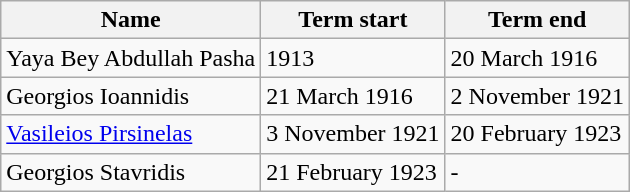<table class="wikitable">
<tr>
<th>Name</th>
<th><strong>Term start</strong></th>
<th><strong>Term end</strong></th>
</tr>
<tr>
<td>Yaya Bey Abdullah Pasha</td>
<td>1913</td>
<td>20 March 1916</td>
</tr>
<tr>
<td>Georgios Ioannidis</td>
<td>21 March 1916</td>
<td>2 November 1921</td>
</tr>
<tr>
<td><a href='#'>Vasileios Pirsinelas</a></td>
<td>3 November 1921</td>
<td>20 February 1923</td>
</tr>
<tr>
<td>Georgios Stavridis</td>
<td>21 February 1923</td>
<td>-</td>
</tr>
</table>
